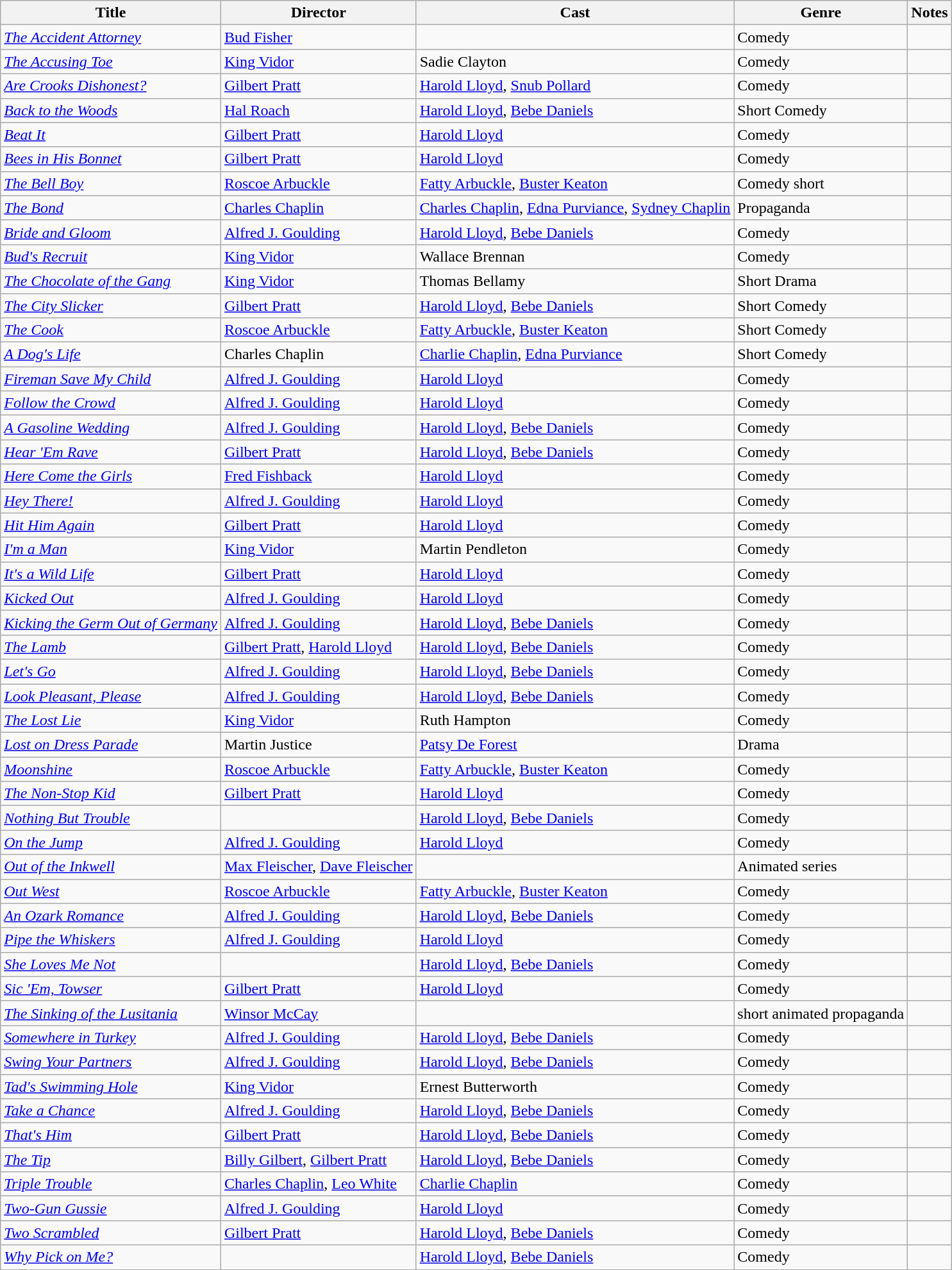<table class="wikitable">
<tr>
<th>Title</th>
<th>Director</th>
<th>Cast</th>
<th>Genre</th>
<th>Notes</th>
</tr>
<tr>
<td><em><a href='#'>The Accident Attorney</a></em></td>
<td><a href='#'>Bud Fisher</a></td>
<td></td>
<td>Comedy</td>
<td></td>
</tr>
<tr>
<td><em><a href='#'>The Accusing Toe</a></em></td>
<td><a href='#'>King Vidor</a></td>
<td>Sadie Clayton</td>
<td>Comedy</td>
<td></td>
</tr>
<tr>
<td><em><a href='#'>Are Crooks Dishonest?</a></em></td>
<td><a href='#'>Gilbert Pratt</a></td>
<td><a href='#'>Harold Lloyd</a>, <a href='#'>Snub Pollard</a></td>
<td>Comedy</td>
<td></td>
</tr>
<tr>
<td><em><a href='#'>Back to the Woods</a></em></td>
<td><a href='#'>Hal Roach</a></td>
<td><a href='#'>Harold Lloyd</a>, <a href='#'>Bebe Daniels</a></td>
<td>Short Comedy</td>
<td></td>
</tr>
<tr>
<td><em><a href='#'>Beat It</a></em></td>
<td><a href='#'>Gilbert Pratt</a></td>
<td><a href='#'>Harold Lloyd</a></td>
<td>Comedy</td>
<td></td>
</tr>
<tr>
<td><em><a href='#'>Bees in His Bonnet</a></em></td>
<td><a href='#'>Gilbert Pratt</a></td>
<td><a href='#'>Harold Lloyd</a></td>
<td>Comedy</td>
<td></td>
</tr>
<tr>
<td><em><a href='#'>The Bell Boy</a></em></td>
<td><a href='#'>Roscoe Arbuckle</a></td>
<td><a href='#'>Fatty Arbuckle</a>, <a href='#'>Buster Keaton</a></td>
<td>Comedy short</td>
<td></td>
</tr>
<tr>
<td><em><a href='#'>The Bond</a></em></td>
<td><a href='#'>Charles Chaplin</a></td>
<td><a href='#'>Charles Chaplin</a>, <a href='#'>Edna Purviance</a>, <a href='#'>Sydney Chaplin</a></td>
<td>Propaganda</td>
<td></td>
</tr>
<tr>
<td><em><a href='#'>Bride and Gloom</a></em></td>
<td><a href='#'>Alfred J. Goulding</a></td>
<td><a href='#'>Harold Lloyd</a>, <a href='#'>Bebe Daniels</a></td>
<td>Comedy</td>
<td></td>
</tr>
<tr>
<td><em><a href='#'>Bud's Recruit</a></em></td>
<td><a href='#'>King Vidor</a></td>
<td>Wallace Brennan</td>
<td>Comedy</td>
<td></td>
</tr>
<tr>
<td><em><a href='#'>The Chocolate of the Gang</a></em></td>
<td><a href='#'>King Vidor</a></td>
<td>Thomas Bellamy</td>
<td>Short Drama</td>
<td></td>
</tr>
<tr>
<td><em><a href='#'>The City Slicker</a></em></td>
<td><a href='#'>Gilbert Pratt</a></td>
<td><a href='#'>Harold Lloyd</a>, <a href='#'>Bebe Daniels</a></td>
<td>Short Comedy</td>
<td></td>
</tr>
<tr>
<td><em><a href='#'>The Cook</a></em></td>
<td><a href='#'>Roscoe Arbuckle</a></td>
<td><a href='#'>Fatty Arbuckle</a>, <a href='#'>Buster Keaton</a></td>
<td>Short Comedy</td>
<td></td>
</tr>
<tr>
<td><em><a href='#'>A Dog's Life</a></em></td>
<td>Charles Chaplin</td>
<td><a href='#'>Charlie Chaplin</a>, <a href='#'>Edna Purviance</a></td>
<td>Short Comedy</td>
<td></td>
</tr>
<tr>
<td><em><a href='#'>Fireman Save My Child</a></em></td>
<td><a href='#'>Alfred J. Goulding</a></td>
<td><a href='#'>Harold Lloyd</a></td>
<td>Comedy</td>
<td></td>
</tr>
<tr>
<td><em><a href='#'>Follow the Crowd</a></em></td>
<td><a href='#'>Alfred J. Goulding</a></td>
<td><a href='#'>Harold Lloyd</a></td>
<td>Comedy</td>
<td></td>
</tr>
<tr>
<td><em><a href='#'>A Gasoline Wedding</a></em></td>
<td><a href='#'>Alfred J. Goulding</a></td>
<td><a href='#'>Harold Lloyd</a>, <a href='#'>Bebe Daniels</a></td>
<td>Comedy</td>
<td></td>
</tr>
<tr>
<td><em><a href='#'>Hear 'Em Rave</a></em></td>
<td><a href='#'>Gilbert Pratt</a></td>
<td><a href='#'>Harold Lloyd</a>, <a href='#'>Bebe Daniels</a></td>
<td>Comedy</td>
<td></td>
</tr>
<tr>
<td><em><a href='#'>Here Come the Girls</a></em></td>
<td><a href='#'>Fred Fishback</a></td>
<td><a href='#'>Harold Lloyd</a></td>
<td>Comedy</td>
<td></td>
</tr>
<tr>
<td><em><a href='#'>Hey There!</a></em></td>
<td><a href='#'>Alfred J. Goulding</a></td>
<td><a href='#'>Harold Lloyd</a></td>
<td>Comedy</td>
<td></td>
</tr>
<tr>
<td><em><a href='#'>Hit Him Again</a></em></td>
<td><a href='#'>Gilbert Pratt</a></td>
<td><a href='#'>Harold Lloyd</a></td>
<td>Comedy</td>
<td></td>
</tr>
<tr>
<td><em><a href='#'>I'm a Man</a></em></td>
<td><a href='#'>King Vidor</a></td>
<td>Martin Pendleton</td>
<td>Comedy</td>
<td></td>
</tr>
<tr>
<td><em><a href='#'>It's a Wild Life</a></em></td>
<td><a href='#'>Gilbert Pratt</a></td>
<td><a href='#'>Harold Lloyd</a></td>
<td>Comedy</td>
<td></td>
</tr>
<tr>
<td><em><a href='#'>Kicked Out</a></em></td>
<td><a href='#'>Alfred J. Goulding</a></td>
<td><a href='#'>Harold Lloyd</a></td>
<td>Comedy</td>
<td></td>
</tr>
<tr>
<td><em><a href='#'>Kicking the Germ Out of Germany</a></em></td>
<td><a href='#'>Alfred J. Goulding</a></td>
<td><a href='#'>Harold Lloyd</a>, <a href='#'>Bebe Daniels</a></td>
<td>Comedy</td>
<td></td>
</tr>
<tr>
<td><em><a href='#'>The Lamb</a></em></td>
<td><a href='#'>Gilbert Pratt</a>, <a href='#'>Harold Lloyd</a></td>
<td><a href='#'>Harold Lloyd</a>, <a href='#'>Bebe Daniels</a></td>
<td>Comedy</td>
<td></td>
</tr>
<tr>
<td><em><a href='#'>Let's Go</a></em></td>
<td><a href='#'>Alfred J. Goulding</a></td>
<td><a href='#'>Harold Lloyd</a>, <a href='#'>Bebe Daniels</a></td>
<td>Comedy</td>
<td></td>
</tr>
<tr>
<td><em><a href='#'>Look Pleasant, Please</a></em></td>
<td><a href='#'>Alfred J. Goulding</a></td>
<td><a href='#'>Harold Lloyd</a>, <a href='#'>Bebe Daniels</a></td>
<td>Comedy</td>
<td></td>
</tr>
<tr>
<td><em><a href='#'>The Lost Lie</a></em></td>
<td><a href='#'>King Vidor</a></td>
<td>Ruth Hampton</td>
<td>Comedy</td>
<td></td>
</tr>
<tr>
<td><em><a href='#'>Lost on Dress Parade</a></em></td>
<td>Martin Justice</td>
<td><a href='#'>Patsy De Forest</a></td>
<td>Drama</td>
<td></td>
</tr>
<tr>
<td><em><a href='#'>Moonshine</a></em></td>
<td><a href='#'>Roscoe Arbuckle</a></td>
<td><a href='#'>Fatty Arbuckle</a>, <a href='#'>Buster Keaton</a></td>
<td>Comedy</td>
<td></td>
</tr>
<tr>
<td><em><a href='#'>The Non-Stop Kid</a></em></td>
<td><a href='#'>Gilbert Pratt</a></td>
<td><a href='#'>Harold Lloyd</a></td>
<td>Comedy</td>
<td></td>
</tr>
<tr>
<td><em><a href='#'>Nothing But Trouble</a></em></td>
<td></td>
<td><a href='#'>Harold Lloyd</a>, <a href='#'>Bebe Daniels</a></td>
<td>Comedy</td>
<td></td>
</tr>
<tr>
<td><em><a href='#'>On the Jump</a></em></td>
<td><a href='#'>Alfred J. Goulding</a></td>
<td><a href='#'>Harold Lloyd</a></td>
<td>Comedy</td>
<td></td>
</tr>
<tr>
<td><em><a href='#'>Out of the Inkwell</a></em></td>
<td><a href='#'>Max Fleischer</a>, <a href='#'>Dave Fleischer</a></td>
<td></td>
<td>Animated series</td>
<td></td>
</tr>
<tr>
<td><em><a href='#'>Out West</a></em></td>
<td><a href='#'>Roscoe Arbuckle</a></td>
<td><a href='#'>Fatty Arbuckle</a>, <a href='#'>Buster Keaton</a></td>
<td>Comedy</td>
<td></td>
</tr>
<tr>
<td><em><a href='#'>An Ozark Romance</a></em></td>
<td><a href='#'>Alfred J. Goulding</a></td>
<td><a href='#'>Harold Lloyd</a>, <a href='#'>Bebe Daniels</a></td>
<td>Comedy</td>
<td></td>
</tr>
<tr>
<td><em><a href='#'>Pipe the Whiskers</a></em></td>
<td><a href='#'>Alfred J. Goulding</a></td>
<td><a href='#'>Harold Lloyd</a></td>
<td>Comedy</td>
<td></td>
</tr>
<tr>
<td><em><a href='#'>She Loves Me Not</a></em></td>
<td></td>
<td><a href='#'>Harold Lloyd</a>, <a href='#'>Bebe Daniels</a></td>
<td>Comedy</td>
<td></td>
</tr>
<tr>
<td><em><a href='#'>Sic 'Em, Towser</a></em></td>
<td><a href='#'>Gilbert Pratt</a></td>
<td><a href='#'>Harold Lloyd</a></td>
<td>Comedy</td>
<td></td>
</tr>
<tr>
<td><em><a href='#'>The Sinking of the Lusitania</a></em></td>
<td><a href='#'>Winsor McCay</a></td>
<td></td>
<td>short animated propaganda</td>
<td></td>
</tr>
<tr>
<td><em><a href='#'>Somewhere in Turkey</a></em></td>
<td><a href='#'>Alfred J. Goulding</a></td>
<td><a href='#'>Harold Lloyd</a>, <a href='#'>Bebe Daniels</a></td>
<td>Comedy</td>
<td></td>
</tr>
<tr>
<td><em><a href='#'>Swing Your Partners</a></em></td>
<td><a href='#'>Alfred J. Goulding</a></td>
<td><a href='#'>Harold Lloyd</a>, <a href='#'>Bebe Daniels</a></td>
<td>Comedy</td>
<td></td>
</tr>
<tr>
<td><em><a href='#'>Tad's Swimming Hole</a></em></td>
<td><a href='#'>King Vidor</a></td>
<td>Ernest Butterworth</td>
<td>Comedy</td>
<td></td>
</tr>
<tr>
<td><em><a href='#'>Take a Chance</a></em></td>
<td><a href='#'>Alfred J. Goulding</a></td>
<td><a href='#'>Harold Lloyd</a>, <a href='#'>Bebe Daniels</a></td>
<td>Comedy</td>
<td></td>
</tr>
<tr>
<td><em><a href='#'>That's Him</a></em></td>
<td><a href='#'>Gilbert Pratt</a></td>
<td><a href='#'>Harold Lloyd</a>, <a href='#'>Bebe Daniels</a></td>
<td>Comedy</td>
<td></td>
</tr>
<tr>
<td><em><a href='#'>The Tip</a></em></td>
<td><a href='#'>Billy Gilbert</a>, <a href='#'>Gilbert Pratt</a></td>
<td><a href='#'>Harold Lloyd</a>, <a href='#'>Bebe Daniels</a></td>
<td>Comedy</td>
<td></td>
</tr>
<tr>
<td><em><a href='#'>Triple Trouble</a></em></td>
<td><a href='#'>Charles Chaplin</a>, <a href='#'>Leo White</a></td>
<td><a href='#'>Charlie Chaplin</a></td>
<td>Comedy</td>
<td></td>
</tr>
<tr>
<td><em><a href='#'>Two-Gun Gussie</a></em></td>
<td><a href='#'>Alfred J. Goulding</a></td>
<td><a href='#'>Harold Lloyd</a></td>
<td>Comedy</td>
<td></td>
</tr>
<tr>
<td><em><a href='#'>Two Scrambled</a></em></td>
<td><a href='#'>Gilbert Pratt</a></td>
<td><a href='#'>Harold Lloyd</a>, <a href='#'>Bebe Daniels</a></td>
<td>Comedy</td>
<td></td>
</tr>
<tr>
<td><em><a href='#'>Why Pick on Me?</a></em></td>
<td></td>
<td><a href='#'>Harold Lloyd</a>, <a href='#'>Bebe Daniels</a></td>
<td>Comedy</td>
<td></td>
</tr>
<tr>
</tr>
</table>
